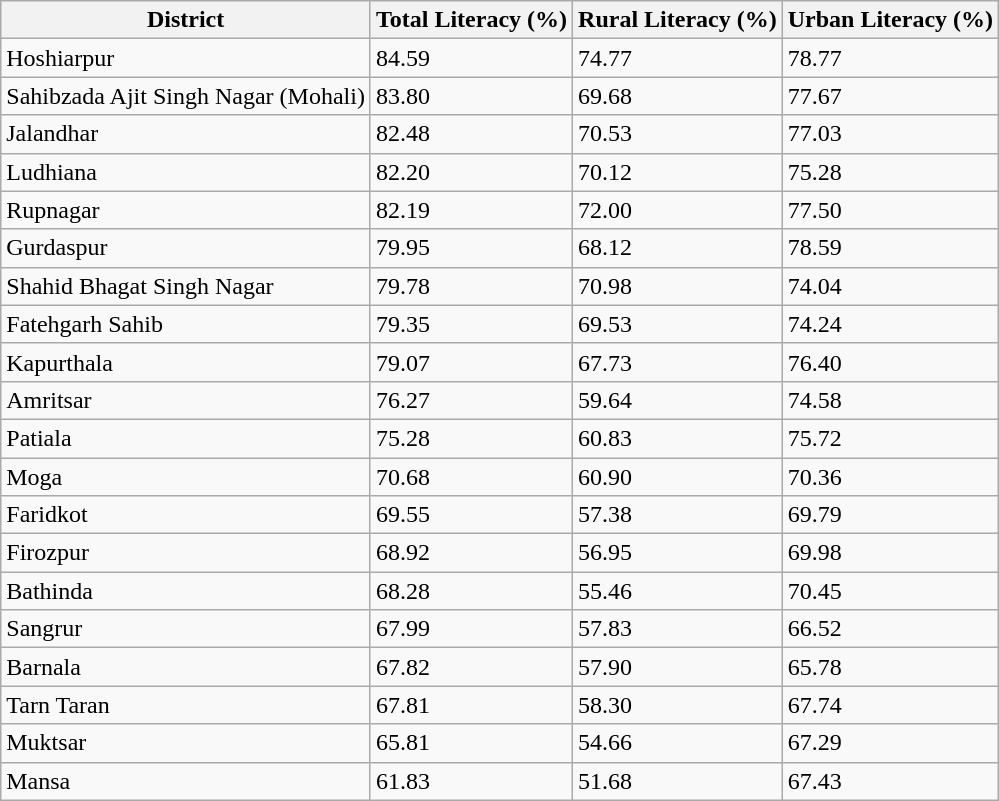<table class="wikitable sortable">
<tr>
<th>District</th>
<th>Total Literacy (%)</th>
<th>Rural Literacy (%)</th>
<th>Urban Literacy (%)</th>
</tr>
<tr>
<td>Hoshiarpur</td>
<td>84.59</td>
<td>74.77</td>
<td>78.77</td>
</tr>
<tr>
<td>Sahibzada Ajit Singh Nagar (Mohali)</td>
<td>83.80</td>
<td>69.68</td>
<td>77.67</td>
</tr>
<tr>
<td>Jalandhar</td>
<td>82.48</td>
<td>70.53</td>
<td>77.03</td>
</tr>
<tr>
<td>Ludhiana</td>
<td>82.20</td>
<td>70.12</td>
<td>75.28</td>
</tr>
<tr>
<td>Rupnagar</td>
<td>82.19</td>
<td>72.00</td>
<td>77.50</td>
</tr>
<tr>
<td>Gurdaspur</td>
<td>79.95</td>
<td>68.12</td>
<td>78.59</td>
</tr>
<tr>
<td>Shahid Bhagat Singh Nagar</td>
<td>79.78</td>
<td>70.98</td>
<td>74.04</td>
</tr>
<tr>
<td>Fatehgarh Sahib</td>
<td>79.35</td>
<td>69.53</td>
<td>74.24</td>
</tr>
<tr>
<td>Kapurthala</td>
<td>79.07</td>
<td>67.73</td>
<td>76.40</td>
</tr>
<tr>
<td>Amritsar</td>
<td>76.27</td>
<td>59.64</td>
<td>74.58</td>
</tr>
<tr>
<td>Patiala</td>
<td>75.28</td>
<td>60.83</td>
<td>75.72</td>
</tr>
<tr>
<td>Moga</td>
<td>70.68</td>
<td>60.90</td>
<td>70.36</td>
</tr>
<tr>
<td>Faridkot</td>
<td>69.55</td>
<td>57.38</td>
<td>69.79</td>
</tr>
<tr>
<td>Firozpur</td>
<td>68.92</td>
<td>56.95</td>
<td>69.98</td>
</tr>
<tr>
<td>Bathinda</td>
<td>68.28</td>
<td>55.46</td>
<td>70.45</td>
</tr>
<tr>
<td>Sangrur</td>
<td>67.99</td>
<td>57.83</td>
<td>66.52</td>
</tr>
<tr>
<td>Barnala</td>
<td>67.82</td>
<td>57.90</td>
<td>65.78</td>
</tr>
<tr>
<td>Tarn Taran</td>
<td>67.81</td>
<td>58.30</td>
<td>67.74</td>
</tr>
<tr>
<td>Muktsar</td>
<td>65.81</td>
<td>54.66</td>
<td>67.29</td>
</tr>
<tr>
<td>Mansa</td>
<td>61.83</td>
<td>51.68</td>
<td>67.43</td>
</tr>
</table>
